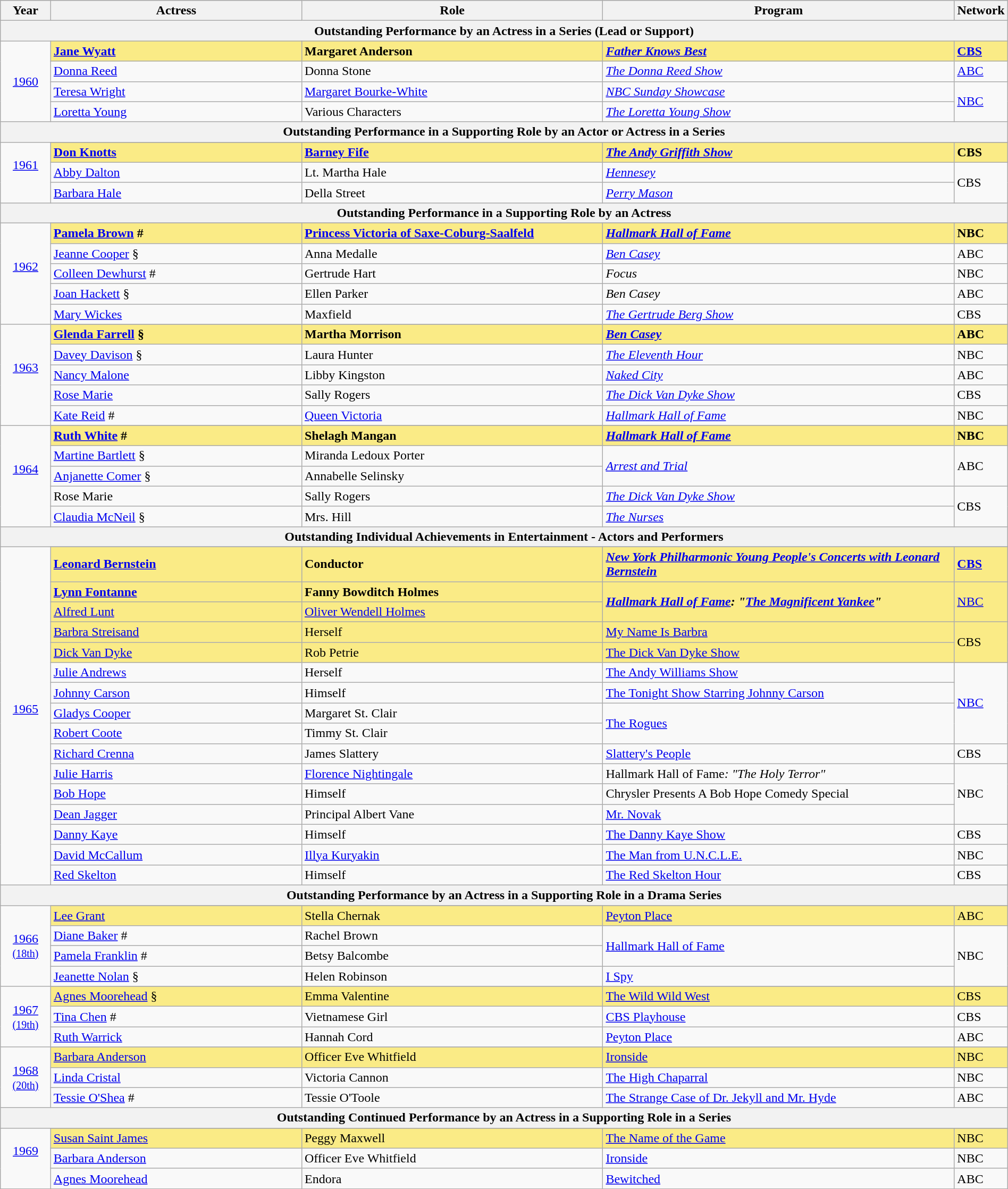<table class="wikitable" style="width:100%">
<tr style="background:#bebebe;">
<th style="width:5%;">Year</th>
<th style="width:25%;">Actress</th>
<th style="width:30%;">Role</th>
<th style="width:35%;">Program</th>
<th style="width:5%;">Network</th>
</tr>
<tr>
<th colspan="5">Outstanding Performance by an Actress in a Series (Lead or Support)</th>
</tr>
<tr>
<td rowspan=4 style="text-align:center"><a href='#'>1960</a><br></td>
<td style="background:#FAEB86"><strong><a href='#'>Jane Wyatt</a></strong></td>
<td style="background:#FAEB86"><strong>Margaret Anderson</strong></td>
<td style="background:#FAEB86"><strong><em><a href='#'>Father Knows Best</a></em></strong></td>
<td style="background:#FAEB86"><strong><a href='#'>CBS</a></strong></td>
</tr>
<tr>
<td><a href='#'>Donna Reed</a></td>
<td>Donna Stone</td>
<td><em><a href='#'>The Donna Reed Show</a></em></td>
<td><a href='#'>ABC</a></td>
</tr>
<tr>
<td><a href='#'>Teresa Wright</a></td>
<td><a href='#'>Margaret Bourke-White</a></td>
<td><em><a href='#'>NBC Sunday Showcase</a></em></td>
<td rowspan="2"><a href='#'>NBC</a></td>
</tr>
<tr>
<td><a href='#'>Loretta Young</a></td>
<td>Various Characters</td>
<td><em><a href='#'>The Loretta Young Show</a></em></td>
</tr>
<tr>
<th colspan=5>Outstanding Performance in a Supporting Role by an Actor or Actress in a Series</th>
</tr>
<tr>
<td rowspan=4 style="text-align:center"><a href='#'>1961</a><br><br></td>
</tr>
<tr style="background:#FAEB86">
<td><strong><a href='#'>Don Knotts</a></strong></td>
<td><strong><a href='#'>Barney Fife</a></strong></td>
<td><strong><em><a href='#'>The Andy Griffith Show</a></em></strong></td>
<td><strong>CBS</strong></td>
</tr>
<tr>
<td><a href='#'>Abby Dalton</a></td>
<td>Lt. Martha Hale</td>
<td><em><a href='#'>Hennesey</a></em></td>
<td rowspan=2>CBS</td>
</tr>
<tr>
<td><a href='#'>Barbara Hale</a></td>
<td>Della Street</td>
<td><em><a href='#'>Perry Mason</a></em></td>
</tr>
<tr>
<th colspan=5>Outstanding Performance in a Supporting Role by an Actress</th>
</tr>
<tr>
<td rowspan=6 style="text-align:center"><a href='#'>1962</a><br><br></td>
</tr>
<tr style="background:#FAEB86">
<td><strong><a href='#'>Pamela Brown</a> #</strong></td>
<td><strong><a href='#'>Princess Victoria of Saxe-Coburg-Saalfeld</a></strong></td>
<td><strong><em><a href='#'>Hallmark Hall of Fame</a></em></strong></td>
<td><strong>NBC</strong></td>
</tr>
<tr>
<td><a href='#'>Jeanne Cooper</a> §</td>
<td>Anna Medalle</td>
<td><em><a href='#'>Ben Casey</a></em></td>
<td>ABC</td>
</tr>
<tr>
<td><a href='#'>Colleen Dewhurst</a> #</td>
<td>Gertrude Hart</td>
<td><em>Focus</em></td>
<td>NBC</td>
</tr>
<tr>
<td><a href='#'>Joan Hackett</a> §</td>
<td>Ellen Parker</td>
<td><em>Ben Casey</em></td>
<td>ABC</td>
</tr>
<tr>
<td><a href='#'>Mary Wickes</a></td>
<td>Maxfield</td>
<td><em><a href='#'>The Gertrude Berg Show</a></em></td>
<td>CBS</td>
</tr>
<tr>
<td rowspan=6 style="text-align:center"><a href='#'>1963</a><br><br></td>
</tr>
<tr style="background:#FAEB86">
<td><strong><a href='#'>Glenda Farrell</a> §</strong></td>
<td><strong>Martha Morrison</strong></td>
<td><strong><em><a href='#'>Ben Casey</a></em></strong></td>
<td><strong>ABC</strong></td>
</tr>
<tr>
<td><a href='#'>Davey Davison</a> §</td>
<td>Laura Hunter</td>
<td><em><a href='#'>The Eleventh Hour</a></em></td>
<td>NBC</td>
</tr>
<tr>
<td><a href='#'>Nancy Malone</a></td>
<td>Libby Kingston</td>
<td><em><a href='#'>Naked City</a></em></td>
<td>ABC</td>
</tr>
<tr>
<td><a href='#'>Rose Marie</a></td>
<td>Sally Rogers</td>
<td><em><a href='#'>The Dick Van Dyke Show</a></em></td>
<td>CBS</td>
</tr>
<tr>
<td><a href='#'>Kate Reid</a> #</td>
<td><a href='#'>Queen Victoria</a></td>
<td><em><a href='#'>Hallmark Hall of Fame</a></em></td>
<td>NBC</td>
</tr>
<tr>
<td rowspan=6 style="text-align:center"><a href='#'>1964</a><br><br></td>
</tr>
<tr style="background:#FAEB86">
<td><strong><a href='#'>Ruth White</a> #</strong></td>
<td><strong>Shelagh Mangan</strong></td>
<td><strong><em><a href='#'>Hallmark Hall of Fame</a></em></strong></td>
<td><strong>NBC</strong></td>
</tr>
<tr>
<td><a href='#'>Martine Bartlett</a> §</td>
<td>Miranda Ledoux Porter</td>
<td rowspan=2><em><a href='#'>Arrest and Trial</a></em></td>
<td rowspan=2>ABC</td>
</tr>
<tr>
<td><a href='#'>Anjanette Comer</a> §</td>
<td>Annabelle Selinsky</td>
</tr>
<tr>
<td>Rose Marie</td>
<td>Sally Rogers</td>
<td><em><a href='#'>The Dick Van Dyke Show</a></em></td>
<td rowspan=2>CBS</td>
</tr>
<tr>
<td><a href='#'>Claudia McNeil</a> §</td>
<td>Mrs. Hill</td>
<td><em><a href='#'>The Nurses</a></em></td>
</tr>
<tr>
<th colspan=5>Outstanding Individual Achievements in Entertainment - Actors and Performers</th>
</tr>
<tr>
<td rowspan=17 style="text-align:center"><a href='#'>1965</a><br><br></td>
</tr>
<tr style="background:#FAEB86">
<td><strong><a href='#'>Leonard Bernstein</a></strong></td>
<td><strong>Conductor</strong></td>
<td><strong><em><a href='#'>New York Philharmonic Young People's Concerts with Leonard Bernstein</a></em></strong></td>
<td><strong><a href='#'>CBS</a></strong></td>
</tr>
<tr style="background:#FAEB86">
<td><strong><a href='#'>Lynn Fontanne</a></strong></td>
<td><strong>Fanny Bowditch Holmes</strong></td>
<td rowspan=2><strong><em><a href='#'>Hallmark Hall of Fame</a><em>: "<a href='#'>The Magnificent Yankee</a>"<strong></td>
<td rowspan=2></strong><a href='#'>NBC</a><strong></td>
</tr>
<tr style="background:#FAEB86">
<td></strong><a href='#'>Alfred Lunt</a><strong></td>
<td></strong><a href='#'>Oliver Wendell Holmes</a><strong></td>
</tr>
<tr style="background:#FAEB86">
<td></strong><a href='#'>Barbra Streisand</a><strong></td>
<td></strong>Herself<strong></td>
<td></em></strong><a href='#'>My Name Is Barbra</a><strong><em></td>
<td rowspan=2></strong>CBS<strong></td>
</tr>
<tr style="background:#FAEB86">
<td></strong><a href='#'>Dick Van Dyke</a><strong></td>
<td></strong>Rob Petrie<strong></td>
<td></em></strong><a href='#'>The Dick Van Dyke Show</a><strong><em></td>
</tr>
<tr>
<td><a href='#'>Julie Andrews</a></td>
<td>Herself</td>
<td></em><a href='#'>The Andy Williams Show</a><em></td>
<td rowspan=4><a href='#'>NBC</a></td>
</tr>
<tr>
<td><a href='#'>Johnny Carson</a></td>
<td>Himself</td>
<td></em><a href='#'>The Tonight Show Starring Johnny Carson</a><em></td>
</tr>
<tr>
<td><a href='#'>Gladys Cooper</a></td>
<td>Margaret St. Clair</td>
<td rowspan=2></em><a href='#'>The Rogues</a><em></td>
</tr>
<tr>
<td><a href='#'>Robert Coote</a></td>
<td>Timmy St. Clair</td>
</tr>
<tr>
<td><a href='#'>Richard Crenna</a></td>
<td>James Slattery</td>
<td></em><a href='#'>Slattery's People</a><em></td>
<td>CBS</td>
</tr>
<tr>
<td><a href='#'>Julie Harris</a></td>
<td><a href='#'>Florence Nightingale</a></td>
<td></em>Hallmark Hall of Fame<em>: "The Holy Terror"</td>
<td rowspan=3>NBC</td>
</tr>
<tr>
<td><a href='#'>Bob Hope</a></td>
<td>Himself</td>
<td></em>Chrysler Presents A Bob Hope Comedy Special<em></td>
</tr>
<tr>
<td><a href='#'>Dean Jagger</a></td>
<td>Principal Albert Vane</td>
<td></em><a href='#'>Mr. Novak</a><em></td>
</tr>
<tr>
<td><a href='#'>Danny Kaye</a></td>
<td>Himself</td>
<td></em><a href='#'>The Danny Kaye Show</a><em></td>
<td>CBS</td>
</tr>
<tr>
<td><a href='#'>David McCallum</a></td>
<td><a href='#'>Illya Kuryakin</a></td>
<td></em><a href='#'>The Man from U.N.C.L.E.</a><em></td>
<td>NBC</td>
</tr>
<tr>
<td><a href='#'>Red Skelton</a></td>
<td>Himself</td>
<td></em><a href='#'>The Red Skelton Hour</a><em></td>
<td>CBS</td>
</tr>
<tr>
<th colspan=5>Outstanding Performance by an Actress in a Supporting Role in a Drama Series</th>
</tr>
<tr>
<td rowspan=5 style="text-align:center"><a href='#'>1966</a><br><small><a href='#'>(18th)</a></small></td>
</tr>
<tr style="background:#FAEB86">
<td></strong><a href='#'>Lee Grant</a><strong></td>
<td></strong>Stella Chernak<strong></td>
<td></em></strong><a href='#'>Peyton Place</a><strong><em></td>
<td></strong>ABC<strong></td>
</tr>
<tr>
<td><a href='#'>Diane Baker</a> #</td>
<td>Rachel Brown</td>
<td rowspan=2></em><a href='#'>Hallmark Hall of Fame</a><em></td>
<td rowspan=3>NBC</td>
</tr>
<tr>
<td><a href='#'>Pamela Franklin</a> #</td>
<td>Betsy Balcombe</td>
</tr>
<tr>
<td><a href='#'>Jeanette Nolan</a> §</td>
<td>Helen Robinson</td>
<td></em><a href='#'>I Spy</a><em></td>
</tr>
<tr>
<td rowspan=4 style="text-align:center"><a href='#'>1967</a><br><small><a href='#'>(19th)</a></small></td>
</tr>
<tr style="background:#FAEB86">
<td></strong><a href='#'>Agnes Moorehead</a> §<strong></td>
<td></strong>Emma Valentine<strong></td>
<td></em></strong><a href='#'>The Wild Wild West</a><strong><em></td>
<td></strong>CBS<strong></td>
</tr>
<tr>
<td><a href='#'>Tina Chen</a> #</td>
<td>Vietnamese Girl</td>
<td></em><a href='#'>CBS Playhouse</a><em></td>
<td>CBS</td>
</tr>
<tr>
<td><a href='#'>Ruth Warrick</a></td>
<td>Hannah Cord</td>
<td></em><a href='#'>Peyton Place</a><em></td>
<td>ABC</td>
</tr>
<tr>
<td rowspan=4 style="text-align:center"><a href='#'>1968</a><br><small><a href='#'>(20th)</a></small></td>
</tr>
<tr style="background:#FAEB86">
<td></strong><a href='#'>Barbara Anderson</a><strong></td>
<td></strong>Officer Eve Whitfield<strong></td>
<td></em></strong><a href='#'>Ironside</a><strong><em></td>
<td></strong>NBC<strong></td>
</tr>
<tr>
<td><a href='#'>Linda Cristal</a></td>
<td>Victoria Cannon</td>
<td></em><a href='#'>The High Chaparral</a><em></td>
<td>NBC</td>
</tr>
<tr>
<td><a href='#'>Tessie O'Shea</a> #</td>
<td>Tessie O'Toole</td>
<td></em><a href='#'>The Strange Case of Dr. Jekyll and Mr. Hyde</a><em></td>
<td>ABC</td>
</tr>
<tr>
<th colspan=5>Outstanding Continued Performance by an Actress in a Supporting Role in a Series</th>
</tr>
<tr>
<td rowspan=4 style="text-align:center"><a href='#'>1969</a><br><br></td>
</tr>
<tr style="background:#FAEB86">
<td></strong><a href='#'>Susan Saint James</a><strong></td>
<td></strong>Peggy Maxwell<strong></td>
<td></em></strong><a href='#'>The Name of the Game</a><strong><em></td>
<td></strong>NBC<strong></td>
</tr>
<tr>
<td><a href='#'>Barbara Anderson</a></td>
<td>Officer Eve Whitfield</td>
<td></em><a href='#'>Ironside</a><em></td>
<td>NBC</td>
</tr>
<tr>
<td><a href='#'>Agnes Moorehead</a></td>
<td>Endora</td>
<td></em><a href='#'>Bewitched</a><em></td>
<td>ABC</td>
</tr>
</table>
